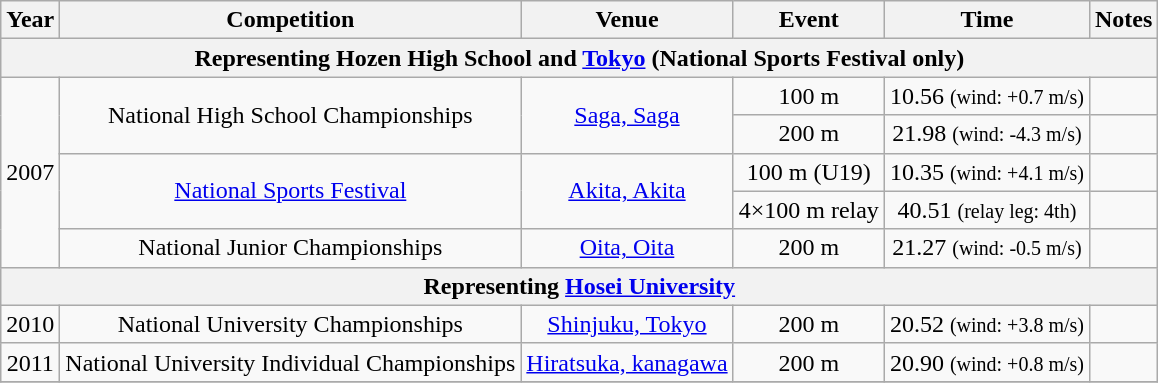<table class="wikitable sortable" style=text-align:center>
<tr>
<th>Year</th>
<th>Competition</th>
<th>Venue</th>
<th>Event</th>
<th>Time</th>
<th>Notes</th>
</tr>
<tr>
<th colspan="6">Representing Hozen High School and  <a href='#'>Tokyo</a> (National Sports Festival only)</th>
</tr>
<tr>
<td rowspan=5>2007</td>
<td rowspan=2>National High School Championships</td>
<td rowspan=2><a href='#'>Saga, Saga</a></td>
<td>100 m</td>
<td>10.56 <small>(wind: +0.7 m/s)</small></td>
<td></td>
</tr>
<tr>
<td>200 m</td>
<td>21.98 <small>(wind: -4.3 m/s)</small></td>
<td></td>
</tr>
<tr>
<td rowspan=2><a href='#'>National Sports Festival</a></td>
<td rowspan=2><a href='#'>Akita, Akita</a></td>
<td>100 m (U19)</td>
<td>10.35 <small>(wind: +4.1 m/s)</small></td>
<td></td>
</tr>
<tr>
<td>4×100 m relay</td>
<td>40.51 <small>(relay leg: 4th)</small></td>
<td></td>
</tr>
<tr>
<td>National Junior Championships</td>
<td><a href='#'>Oita, Oita</a></td>
<td>200 m</td>
<td>21.27 <small>(wind: -0.5 m/s)</small></td>
<td></td>
</tr>
<tr>
<th colspan="6">Representing <a href='#'>Hosei University</a></th>
</tr>
<tr>
<td>2010</td>
<td>National University Championships</td>
<td><a href='#'>Shinjuku, Tokyo</a></td>
<td>200 m</td>
<td>20.52 <small>(wind: +3.8 m/s)</small></td>
<td></td>
</tr>
<tr>
<td>2011</td>
<td>National University Individual Championships</td>
<td><a href='#'>Hiratsuka, kanagawa</a></td>
<td>200 m</td>
<td>20.90 <small>(wind: +0.8 m/s)</small></td>
<td></td>
</tr>
<tr>
</tr>
</table>
